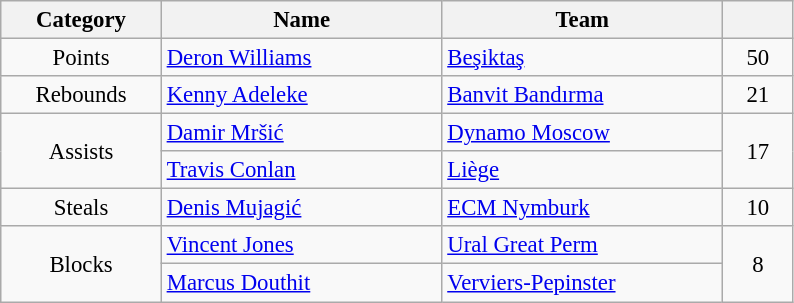<table class="wikitable" style="font-size:95%; text-align: center;">
<tr>
<th width=100>Category</th>
<th width=180>Name</th>
<th width=180>Team</th>
<th class=unsortable width=40></th>
</tr>
<tr>
<td>Points</td>
<td align="left"> <a href='#'>Deron Williams</a></td>
<td align="left"><a href='#'>Beşiktaş</a></td>
<td>50</td>
</tr>
<tr>
<td>Rebounds</td>
<td align="left"> <a href='#'>Kenny Adeleke</a></td>
<td align="left"><a href='#'>Banvit Bandırma</a></td>
<td>21</td>
</tr>
<tr>
<td rowspan=2>Assists</td>
<td align="left"> <a href='#'>Damir Mršić</a></td>
<td align="left"><a href='#'>Dynamo Moscow</a></td>
<td rowspan=2>17</td>
</tr>
<tr>
<td align="left"> <a href='#'>Travis Conlan</a></td>
<td align="left"><a href='#'>Liège</a></td>
</tr>
<tr>
<td>Steals</td>
<td align="left"> <a href='#'>Denis Mujagić</a></td>
<td align="left"><a href='#'>ECM Nymburk</a></td>
<td>10</td>
</tr>
<tr>
<td rowspan=2>Blocks</td>
<td align="left"> <a href='#'>Vincent Jones</a></td>
<td align="left"><a href='#'>Ural Great Perm</a></td>
<td rowspan=2>8</td>
</tr>
<tr>
<td align="left"> <a href='#'>Marcus Douthit</a></td>
<td align="left"><a href='#'>Verviers-Pepinster</a></td>
</tr>
</table>
